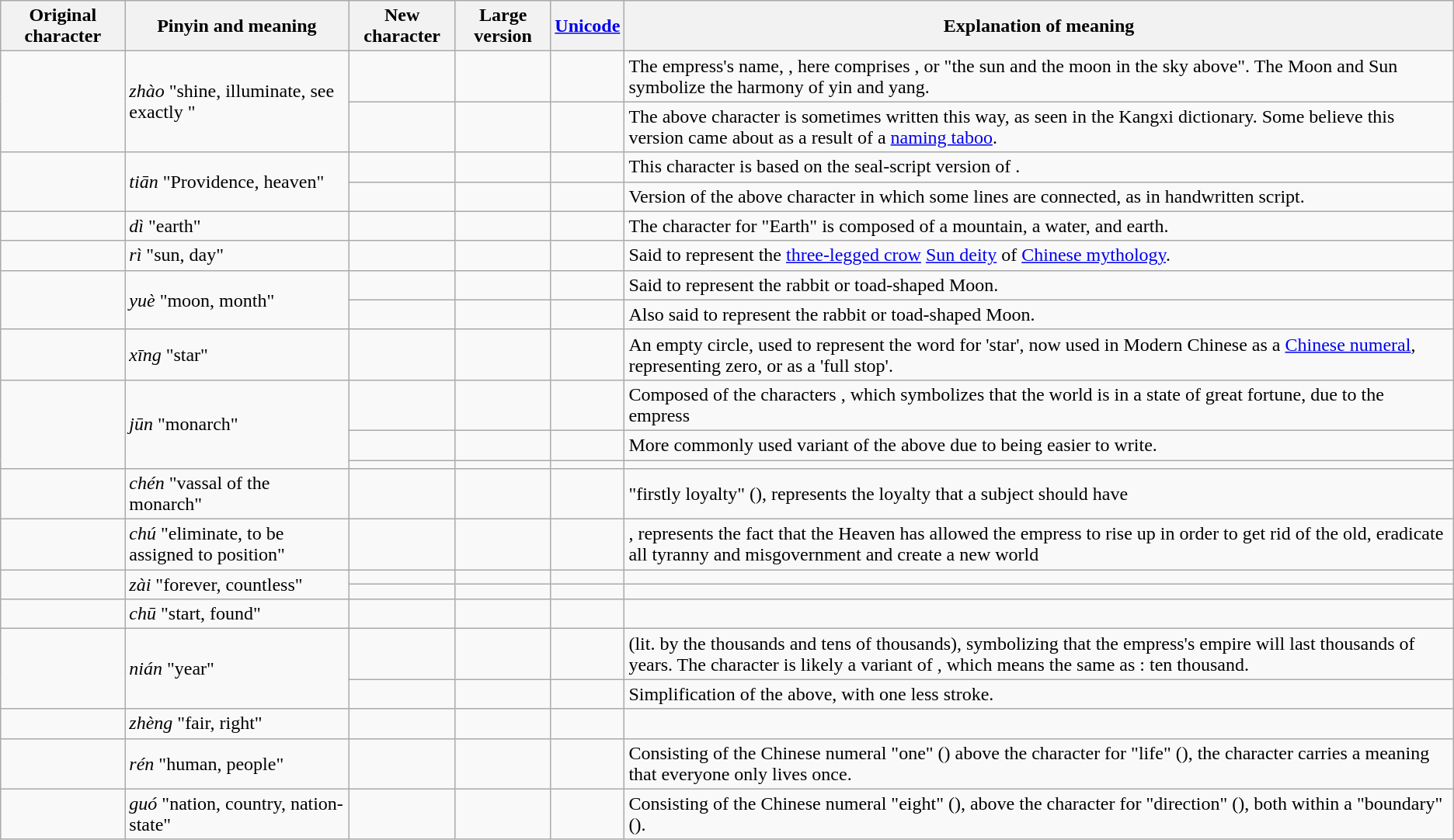<table class=wikitable>
<tr>
<th>Original character</th>
<th>Pinyin and meaning</th>
<th>New character</th>
<th>Large version</th>
<th><a href='#'>Unicode</a></th>
<th>Explanation of meaning</th>
</tr>
<tr>
<td rowspan="2"></td>
<td rowspan="2"><em>zhào</em> "shine, illuminate, see exactly "</td>
<td></td>
<td></td>
<td></td>
<td>The empress's name, , here comprises , or "the sun and the moon in the sky above". The Moon and Sun symbolize the harmony of yin and yang.</td>
</tr>
<tr>
<td></td>
<td></td>
<td></td>
<td>The above character is sometimes written this way, as seen in the Kangxi dictionary. Some believe this version came about as a result of a <a href='#'>naming taboo</a>.</td>
</tr>
<tr>
<td rowspan="2"></td>
<td rowspan="2"><em>tiān</em> "Providence, heaven"</td>
<td></td>
<td></td>
<td></td>
<td>This character is based on the seal-script version of .</td>
</tr>
<tr>
<td></td>
<td></td>
<td></td>
<td>Version of the above character in which some lines are connected, as in handwritten script.</td>
</tr>
<tr>
<td></td>
<td><em>dì</em> "earth"</td>
<td></td>
<td></td>
<td></td>
<td>The character for "Earth" is composed of a mountain, a water, and earth.</td>
</tr>
<tr>
<td></td>
<td><em>rì</em> "sun, day"</td>
<td></td>
<td></td>
<td></td>
<td>Said to represent the <a href='#'>three-legged crow</a> <a href='#'>Sun deity</a> of <a href='#'>Chinese mythology</a>.</td>
</tr>
<tr>
<td rowspan="2"></td>
<td rowspan="2"><em>yuè</em> "moon, month"</td>
<td></td>
<td></td>
<td></td>
<td>Said to represent the rabbit or toad-shaped Moon.</td>
</tr>
<tr>
<td></td>
<td></td>
<td></td>
<td>Also said to represent the rabbit or toad-shaped Moon.</td>
</tr>
<tr>
<td></td>
<td><em>xīng</em> "star"</td>
<td></td>
<td></td>
<td></td>
<td>An empty circle, used to represent the word for 'star', now used in Modern Chinese as a <a href='#'>Chinese numeral</a>, representing zero, or as a 'full stop'.</td>
</tr>
<tr>
<td rowspan="3"></td>
<td rowspan="3"><em>jūn</em> "monarch"</td>
<td></td>
<td></td>
<td></td>
<td>Composed of the characters , which symbolizes that the world is in a state of great fortune, due to the empress</td>
</tr>
<tr>
<td></td>
<td></td>
<td></td>
<td>More commonly used variant of the above due to being easier to write.</td>
</tr>
<tr>
<td></td>
<td></td>
<td></td>
<td></td>
</tr>
<tr>
<td></td>
<td><em>chén</em> "vassal of the monarch"</td>
<td></td>
<td></td>
<td></td>
<td>"firstly loyalty" (), represents the loyalty that a subject should have</td>
</tr>
<tr>
<td></td>
<td><em>chú</em> "eliminate, to be assigned to position"</td>
<td></td>
<td></td>
<td></td>
<td>, represents the fact that the Heaven has allowed the empress to rise up in order to get rid of the old, eradicate all tyranny and misgovernment and create a new world</td>
</tr>
<tr>
<td rowspan="2"></td>
<td rowspan="2"><em>zài</em> "forever, countless"</td>
<td></td>
<td></td>
<td></td>
<td></td>
</tr>
<tr>
<td></td>
<td></td>
<td></td>
<td></td>
</tr>
<tr>
<td></td>
<td><em>chū</em> "start, found"</td>
<td></td>
<td></td>
<td></td>
<td></td>
</tr>
<tr>
<td rowspan="2"></td>
<td rowspan="2"><em>nián</em> "year"</td>
<td></td>
<td></td>
<td></td>
<td> (lit. by the thousands and tens of thousands), symbolizing that the empress's empire will last thousands of years. The  character is likely a variant of , which means the same as : ten thousand.</td>
</tr>
<tr>
<td></td>
<td></td>
<td></td>
<td>Simplification of the above, with one less stroke.</td>
</tr>
<tr>
<td></td>
<td><em>zhèng</em> "fair, right"</td>
<td></td>
<td></td>
<td></td>
<td></td>
</tr>
<tr>
<td></td>
<td><em>rén</em> "human, people"</td>
<td></td>
<td></td>
<td></td>
<td>Consisting of the Chinese numeral "one" () above the character for "life" (), the character carries a meaning that everyone only lives once.</td>
</tr>
<tr>
<td></td>
<td><em>guó</em> "nation, country, nation-state"</td>
<td></td>
<td></td>
<td></td>
<td>Consisting of the Chinese numeral "eight" (), above the character for "direction" (), both within a "boundary" ().</td>
</tr>
</table>
